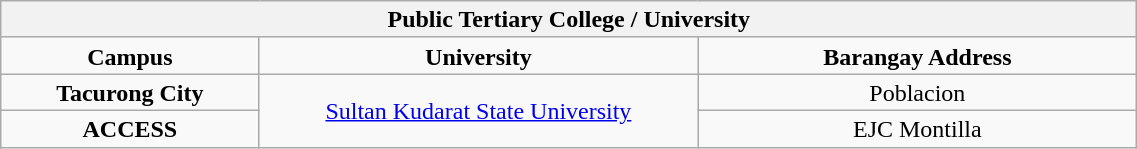<table class="wikitable" style="text-align:center; line-height:17px; width:60%">
<tr>
<th colspan="3">Public Tertiary College / University</th>
</tr>
<tr>
<td style="width:10%"><strong>Campus</strong></td>
<td style="width:17%"><strong>University</strong></td>
<td style="width:17%"><strong>Barangay Address</strong></td>
</tr>
<tr>
<td><strong>Tacurong City</strong></td>
<td rowspan="2"><a href='#'>Sultan Kudarat State University</a></td>
<td>Poblacion</td>
</tr>
<tr>
<td><strong>ACCESS</strong></td>
<td>EJC Montilla</td>
</tr>
</table>
